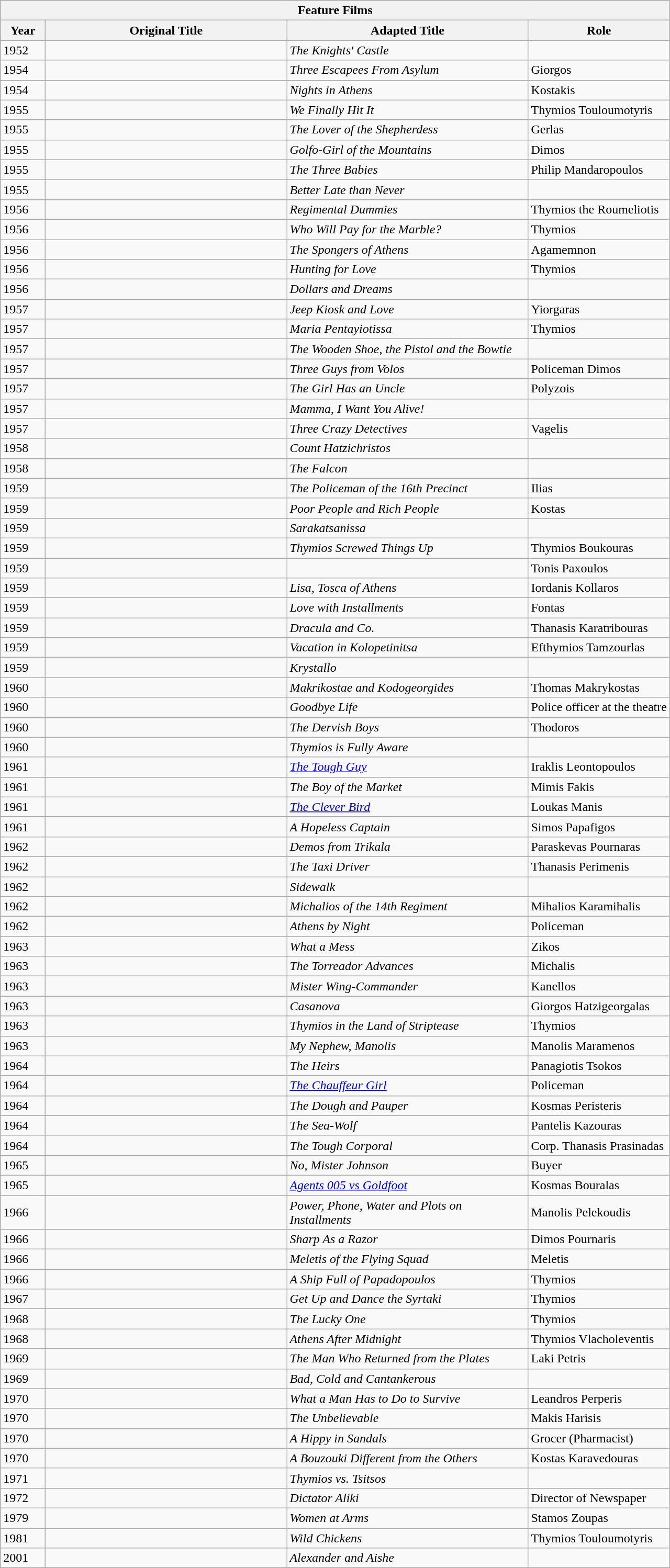<table class="wikitable">
<tr>
<th colspan="4" align="center">Feature Films</th>
</tr>
<tr>
<th>Year</th>
<th>Original Title</th>
<th>Adapted Title</th>
<th>Role</th>
</tr>
<tr>
<td width="50px">1952</td>
<td width="300px"><em></em></td>
<td width="300px"><em>The Knights' Castle</em></td>
<td Streetsellerwidth="200px"></td>
</tr>
<tr>
<td>1954</td>
<td><em></em></td>
<td><em>Three Escapees From Asylum</em></td>
<td>Giorgos</td>
</tr>
<tr>
<td>1954</td>
<td><em></em></td>
<td><em>Nights in Athens</em></td>
<td>Kostakis</td>
</tr>
<tr>
<td>1955</td>
<td><em></em></td>
<td><em>We Finally Hit It</em></td>
<td>Thymios Touloumotyris</td>
</tr>
<tr>
<td>1955</td>
<td><em></em></td>
<td><em>The Lover of the Shepherdess</em></td>
<td>Gerlas</td>
</tr>
<tr>
<td>1955</td>
<td><em></em></td>
<td><em>Golfo-Girl of the Mountains</em></td>
<td>Dimos</td>
</tr>
<tr>
<td>1955</td>
<td><em></em></td>
<td><em>The Three Babies</em></td>
<td>Philip Mandaropoulos</td>
</tr>
<tr>
<td>1955</td>
<td><em></em></td>
<td><em>Better Late than Never</em></td>
<td></td>
</tr>
<tr>
<td>1956</td>
<td><em></em></td>
<td><em>Regimental Dummies</em></td>
<td>Thymios the Roumeliotis</td>
</tr>
<tr>
<td>1956</td>
<td><em></em></td>
<td><em>Who Will Pay for the Marble?</em></td>
<td>Thymios</td>
</tr>
<tr>
<td>1956</td>
<td><em></em></td>
<td><em>The Spongers of Athens</em></td>
<td>Agamemnon</td>
</tr>
<tr>
<td>1956</td>
<td><em></em></td>
<td><em>Hunting for Love</em></td>
<td>Thymios</td>
</tr>
<tr>
<td>1956</td>
<td><em></em></td>
<td><em>Dollars and Dreams</em></td>
<td></td>
</tr>
<tr>
<td>1957</td>
<td><em></em></td>
<td><em>Jeep Kiosk and Love</em></td>
<td>Yiorgaras</td>
</tr>
<tr>
<td>1957</td>
<td><em></em></td>
<td><em>Maria Pentayiotissa</em></td>
<td>Thymios</td>
</tr>
<tr>
<td>1957</td>
<td><em></em></td>
<td><em>The Wooden Shoe, the Pistol and the Bowtie</em></td>
<td></td>
</tr>
<tr>
<td>1957</td>
<td><em></em></td>
<td><em>Three Guys from Volos</em></td>
<td>Policeman Dimos</td>
</tr>
<tr>
<td>1957</td>
<td><em></em></td>
<td><em>The Girl Has an Uncle</em></td>
<td>Polyzois</td>
</tr>
<tr>
<td>1957</td>
<td><em></em></td>
<td><em>Mamma, I Want You Alive!</em></td>
<td></td>
</tr>
<tr>
<td>1957</td>
<td><em></em></td>
<td><em>Three Crazy Detectives</em></td>
<td>Vagelis</td>
</tr>
<tr>
<td>1958</td>
<td><em></em></td>
<td><em>Count Hatzichristos</em></td>
<td></td>
</tr>
<tr>
<td>1958</td>
<td><em></em></td>
<td><em>The Falcon</em></td>
<td></td>
</tr>
<tr>
<td>1959</td>
<td><em></em></td>
<td><em>The Policeman of the 16th Precinct</em></td>
<td>Ilias</td>
</tr>
<tr>
<td>1959</td>
<td><em></em></td>
<td><em>Poor People and Rich People</em></td>
<td>Kostas</td>
</tr>
<tr>
<td>1959</td>
<td><em></em></td>
<td><em>Sarakatsanissa</em></td>
<td></td>
</tr>
<tr>
<td>1959</td>
<td><em></em></td>
<td><em>Thymios Screwed Things Up</em></td>
<td>Thymios Boukouras</td>
</tr>
<tr>
<td>1959</td>
<td><em></em></td>
<td><em></em></td>
<td>Tonis Paxoulos</td>
</tr>
<tr>
<td>1959</td>
<td><em></em></td>
<td><em>Lisa, Tosca of Athens</em></td>
<td>Iordanis Kollaros</td>
</tr>
<tr>
<td>1959</td>
<td><em></em></td>
<td><em>Love with Installments</em></td>
<td>Fontas</td>
</tr>
<tr>
<td>1959</td>
<td><em></em></td>
<td><em>Dracula and Co.</em></td>
<td>Thanasis Karatribouras</td>
</tr>
<tr>
<td>1959</td>
<td><em></em></td>
<td><em>Vacation in Kolopetinitsa</em></td>
<td>Efthymios Tamzourlas</td>
</tr>
<tr>
<td>1959</td>
<td><em></em></td>
<td><em>Krystallo</em></td>
<td></td>
</tr>
<tr>
<td>1960</td>
<td><em></em></td>
<td><em>Makrikostae and Kodogeorgides</em></td>
<td>Thomas Makrykostas</td>
</tr>
<tr>
<td>1960</td>
<td><em></em></td>
<td><em>Goodbye Life</em></td>
<td>Police officer at the theatre</td>
</tr>
<tr>
<td>1960</td>
<td><em></em></td>
<td><em>The Dervish Boys</em></td>
<td>Thodoros</td>
</tr>
<tr>
<td>1960</td>
<td><em></em></td>
<td><em>Thymios is Fully Aware</em></td>
<td></td>
</tr>
<tr>
<td>1961</td>
<td><em></em></td>
<td><em><a href='#'>The Tough Guy</a></em></td>
<td>Iraklis Leontopoulos</td>
</tr>
<tr>
<td>1961</td>
<td><em></em></td>
<td><em>The Boy of the Market</em></td>
<td>Mimis Fakis</td>
</tr>
<tr>
<td>1961</td>
<td><em></em></td>
<td><em><a href='#'>The Clever Bird</a></em></td>
<td>Loukas Manis</td>
</tr>
<tr>
<td>1961</td>
<td><em></em></td>
<td><em>A Hopeless Captain</em></td>
<td>Simos Papafigos</td>
</tr>
<tr>
<td>1962</td>
<td><em></em></td>
<td><em>Demos from Trikala</em></td>
<td>Paraskevas Pournaras</td>
</tr>
<tr>
<td>1962</td>
<td><em></em></td>
<td><em>The Taxi Driver</em></td>
<td>Thanasis Perimenis</td>
</tr>
<tr>
<td>1962</td>
<td><em></em></td>
<td><em>Sidewalk</em></td>
<td></td>
</tr>
<tr>
<td>1962</td>
<td><em></em></td>
<td><em>Michalios of the 14th Regiment</em></td>
<td>Mihalios Karamihalis</td>
</tr>
<tr>
<td>1962</td>
<td><em></em></td>
<td><em>Athens by Night</em></td>
<td>Policeman</td>
</tr>
<tr>
<td>1963</td>
<td><em></em></td>
<td><em>What a Mess</em></td>
<td>Zikos</td>
</tr>
<tr>
<td>1963</td>
<td><em></em></td>
<td><em>The Torreador Advances</em></td>
<td>Michalis</td>
</tr>
<tr>
<td>1963</td>
<td><em></em></td>
<td><em>Mister Wing-Commander</em></td>
<td>Kanellos</td>
</tr>
<tr>
<td>1963</td>
<td><em></em></td>
<td><em>Casanova</em></td>
<td>Giorgos Hatzigeorgalas</td>
</tr>
<tr>
<td>1963</td>
<td><em></em></td>
<td><em>Thymios in the Land of Striptease</em></td>
<td>Thymios</td>
</tr>
<tr>
<td>1963</td>
<td><em></em></td>
<td><em>My Nephew, Manolis</em></td>
<td>Manolis Maramenos</td>
</tr>
<tr>
<td>1964</td>
<td><em></em></td>
<td><em>The Heirs</em></td>
<td>Panagiotis Tsokos</td>
</tr>
<tr>
<td>1964</td>
<td><em></em></td>
<td><em><a href='#'>The Chauffeur Girl</a></em></td>
<td>Policeman</td>
</tr>
<tr>
<td>1964</td>
<td><em></em></td>
<td><em>The Dough and Pauper</em></td>
<td>Kosmas Peristeris</td>
</tr>
<tr>
<td>1964</td>
<td><em></em></td>
<td><em>The Sea-Wolf</em></td>
<td>Pantelis Kazouras</td>
</tr>
<tr>
<td>1964</td>
<td><em></em></td>
<td><em>The Tough Corporal</em></td>
<td>Corp. Thanasis Prasinadas</td>
</tr>
<tr>
<td>1965</td>
<td><em></em></td>
<td><em>No, Mister Johnson</em></td>
<td>Buyer</td>
</tr>
<tr>
<td>1965</td>
<td><em></em></td>
<td><em><a href='#'>Agents 005 vs Goldfoot</a></em></td>
<td>Kosmas Bouralas</td>
</tr>
<tr>
<td>1966</td>
<td><em></em></td>
<td><em>Power, Phone, Water and Plots on Installments</em></td>
<td>Manolis Pelekoudis</td>
</tr>
<tr>
<td>1966</td>
<td><em></em></td>
<td><em>Sharp As a Razor</em></td>
<td>Dimos Pournaris</td>
</tr>
<tr>
<td>1966</td>
<td><em></em></td>
<td><em>Meletis of the Flying Squad</em></td>
<td>Meletis</td>
</tr>
<tr>
<td>1966</td>
<td><em></em></td>
<td><em>A Ship Full of Papadopoulos</em></td>
<td>Thymios</td>
</tr>
<tr>
<td>1967</td>
<td><em></em></td>
<td><em>Get Up and Dance the Syrtaki</em></td>
<td>Thymios</td>
</tr>
<tr>
<td>1968</td>
<td><em></em></td>
<td><em>The Lucky One</em></td>
<td>Thymios</td>
</tr>
<tr>
<td>1968</td>
<td><em></em></td>
<td><em>Athens After Midnight</em></td>
<td>Thymios Vlacholeventis</td>
</tr>
<tr>
<td>1969</td>
<td><em></em></td>
<td><em>Τhe Man Who Returned from the Plates</em></td>
<td>Laki Petris</td>
</tr>
<tr>
<td>1969</td>
<td><em></em></td>
<td><em>Bad, Cold and Cantankerous</em></td>
<td><br></td>
</tr>
<tr>
<td>1970</td>
<td><em></em></td>
<td><em>What a Man Has to Do to Survive</em></td>
<td>Leandros Perperis</td>
</tr>
<tr>
<td>1970</td>
<td><em></em></td>
<td><em>The Unbelievable</em></td>
<td>Makis Harisis</td>
</tr>
<tr>
<td>1970</td>
<td><em></em></td>
<td><em>A Hippy in Sandals</em></td>
<td>Grocer (Pharmacist)</td>
</tr>
<tr>
<td>1970</td>
<td><em></em></td>
<td><em>A Bouzouki Different from the Others</em></td>
<td>Kostas Karavedouras</td>
</tr>
<tr>
<td>1971</td>
<td><em></em></td>
<td><em>Thymios vs. Tsitsos</em></td>
<td></td>
</tr>
<tr>
<td>1972</td>
<td><em></em></td>
<td><em>Dictator Aliki</em></td>
<td>Director of Newspaper</td>
</tr>
<tr>
<td>1979</td>
<td><em></em></td>
<td><em>Women at Arms</em></td>
<td>Stamos Zoupas</td>
</tr>
<tr>
<td>1981</td>
<td><em></em></td>
<td><em>Wild Chickens</em></td>
<td>Thymios Touloumotyris</td>
</tr>
<tr>
<td>2001</td>
<td><em></em></td>
<td><em>Alexander and Aishe</em></td>
<td></td>
</tr>
</table>
